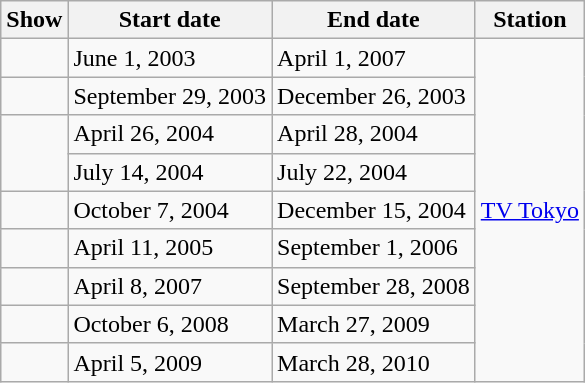<table class="wikitable">
<tr>
<th>Show</th>
<th>Start date</th>
<th>End date</th>
<th>Station</th>
</tr>
<tr>
<td></td>
<td>June 1, 2003</td>
<td>April 1, 2007</td>
<td rowspan="9"><a href='#'>TV Tokyo</a></td>
</tr>
<tr>
<td></td>
<td>September 29, 2003</td>
<td>December 26, 2003</td>
</tr>
<tr>
<td rowspan="2"></td>
<td>April 26, 2004</td>
<td>April 28, 2004</td>
</tr>
<tr>
<td>July 14, 2004</td>
<td>July 22, 2004</td>
</tr>
<tr>
<td></td>
<td>October 7, 2004</td>
<td>December 15, 2004</td>
</tr>
<tr>
<td></td>
<td>April 11, 2005</td>
<td>September 1, 2006</td>
</tr>
<tr>
<td></td>
<td>April 8, 2007</td>
<td>September 28, 2008</td>
</tr>
<tr>
<td></td>
<td>October 6, 2008</td>
<td>March 27, 2009</td>
</tr>
<tr>
<td></td>
<td>April 5, 2009</td>
<td>March 28, 2010</td>
</tr>
</table>
